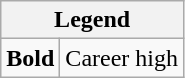<table class="wikitable">
<tr>
<th colspan="2">Legend</th>
</tr>
<tr>
<td><strong>Bold</strong></td>
<td>Career high</td>
</tr>
</table>
